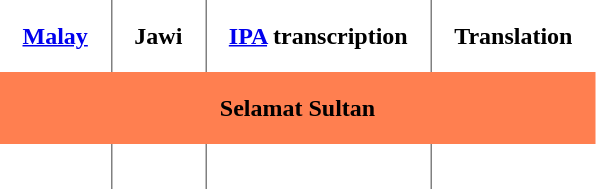<table class="toccolours" cellpadding="15" rules="cols">
<tr>
<th><a href='#'>Malay</a></th>
<th>Jawi</th>
<th><a href='#'>IPA</a> transcription</th>
<th>Translation</th>
</tr>
<tr>
<th colspan="4" bgcolor="coral">Selamat Sultan</th>
</tr>
<tr>
<td></td>
<td></td>
<td></td>
<td></td>
</tr>
</table>
